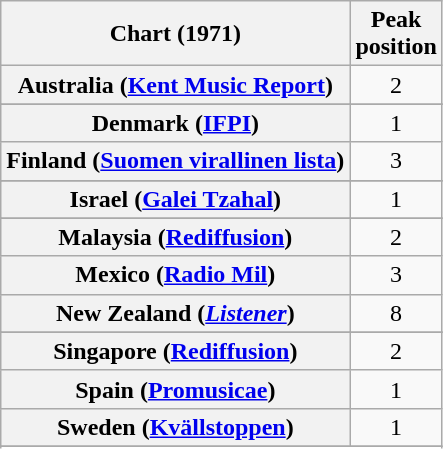<table class="wikitable sortable plainrowheaders" style="text-align:center">
<tr>
<th>Chart (1971)</th>
<th>Peak<br>position</th>
</tr>
<tr>
<th scope="row">Australia (<a href='#'>Kent Music Report</a>)</th>
<td>2</td>
</tr>
<tr>
</tr>
<tr>
</tr>
<tr>
</tr>
<tr>
<th scope="row">Denmark (<a href='#'>IFPI</a>)</th>
<td>1</td>
</tr>
<tr>
<th scope="row">Finland (<a href='#'>Suomen virallinen lista</a>)</th>
<td>3</td>
</tr>
<tr>
</tr>
<tr>
<th scope="row">Israel (<a href='#'>Galei Tzahal</a>)</th>
<td>1</td>
</tr>
<tr>
</tr>
<tr>
</tr>
<tr>
<th scope="row">Malaysia (<a href='#'>Rediffusion</a>)</th>
<td>2</td>
</tr>
<tr>
<th scope="row">Mexico (<a href='#'>Radio Mil</a>)</th>
<td>3</td>
</tr>
<tr>
<th scope="row">New Zealand (<em><a href='#'>Listener</a></em>)</th>
<td>8</td>
</tr>
<tr>
</tr>
<tr>
<th scope="row">Singapore (<a href='#'>Rediffusion</a>)</th>
<td>2</td>
</tr>
<tr>
<th scope="row">Spain (<a href='#'>Promusicae</a>)</th>
<td>1</td>
</tr>
<tr>
<th scope="row">Sweden (<a href='#'>Kvällstoppen</a>)</th>
<td>1</td>
</tr>
<tr>
</tr>
<tr>
</tr>
<tr>
</tr>
</table>
